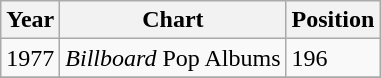<table class="wikitable">
<tr>
<th>Year</th>
<th>Chart</th>
<th>Position</th>
</tr>
<tr>
<td>1977</td>
<td><em>Billboard</em> Pop Albums</td>
<td>196</td>
</tr>
<tr>
</tr>
</table>
